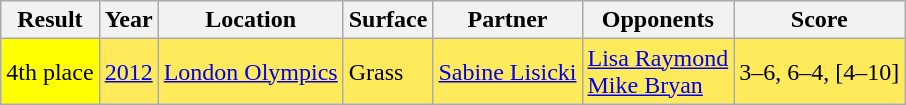<table class="wikitable">
<tr>
<th>Result</th>
<th>Year</th>
<th>Location</th>
<th>Surface</th>
<th>Partner</th>
<th>Opponents</th>
<th>Score</th>
</tr>
<tr bgcolor=FFEA5C>
<td bgcolor=yellow>4th place</td>
<td><a href='#'>2012</a></td>
<td><a href='#'>London Olympics</a></td>
<td>Grass</td>
<td> <a href='#'>Sabine Lisicki</a></td>
<td> <a href='#'>Lisa Raymond</a><br> <a href='#'>Mike Bryan</a></td>
<td>3–6, 6–4, [4–10]</td>
</tr>
</table>
